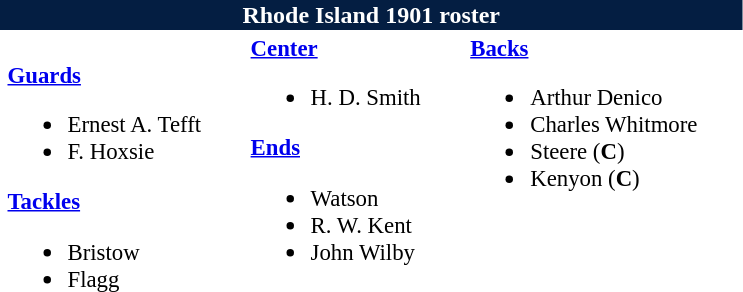<table class="toccolours" style="text-align: left;">
<tr>
<th colspan="9" style="background:#041E42; color:white; text-align:center;"><strong>Rhode Island 1901 roster</strong></th>
</tr>
<tr>
<td></td>
<td style="font-size:95%; vertical-align:top;"><br><strong><a href='#'>Guards</a></strong><ul><li>Ernest A. Tefft</li><li>F. Hoxsie</li></ul><strong><a href='#'>Tackles</a></strong><ul><li>Bristow</li><li>Flagg</li></ul></td>
<td style="width: 25px;"></td>
<td style="font-size:95%; vertical-align:top;"><strong><a href='#'>Center</a></strong><br><ul><li>H. D. Smith</li></ul><strong><a href='#'>Ends</a></strong><ul><li>Watson</li><li>R. W. Kent</li><li>John Wilby</li></ul></td>
<td style="width: 25px;"></td>
<td style="font-size:95%; vertical-align:top;"><strong><a href='#'>Backs</a></strong><br><ul><li>Arthur Denico</li><li>Charles Whitmore</li><li>Steere (<strong>C</strong>)</li><li>Kenyon (<strong>C</strong>)</li></ul></td>
<td style="width: 25px;"></td>
</tr>
</table>
